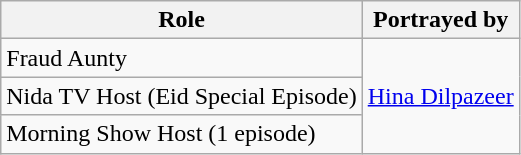<table class="wikitable">
<tr>
<th>Role</th>
<th>Portrayed by</th>
</tr>
<tr>
<td>Fraud Aunty</td>
<td rowspan="3"><a href='#'>Hina Dilpazeer</a></td>
</tr>
<tr>
<td>Nida TV Host (Eid Special Episode)</td>
</tr>
<tr>
<td>Morning Show Host (1 episode)</td>
</tr>
</table>
